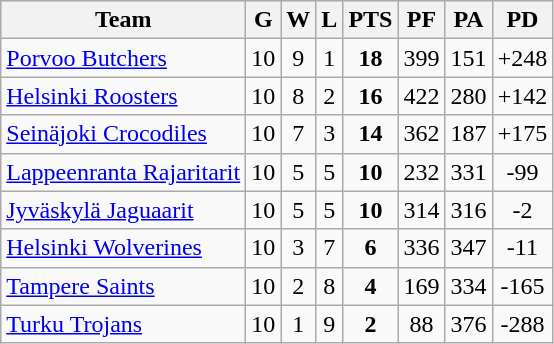<table class="wikitable" border="1">
<tr style="background:#efefef;">
<th>Team</th>
<th>G</th>
<th>W</th>
<th>L</th>
<th>PTS</th>
<th>PF</th>
<th>PA</th>
<th>PD</th>
</tr>
<tr style="text-align:center;">
<td align="left"><a href='#'>Porvoo Butchers</a></td>
<td>10</td>
<td>9</td>
<td>1</td>
<td><strong>18</strong></td>
<td>399</td>
<td>151</td>
<td>+248</td>
</tr>
<tr style="text-align:center;">
<td align="left"><a href='#'>Helsinki Roosters</a></td>
<td>10</td>
<td>8</td>
<td>2</td>
<td><strong>16</strong></td>
<td>422</td>
<td>280</td>
<td>+142</td>
</tr>
<tr style="text-align:center;">
<td align="left"><a href='#'>Seinäjoki Crocodiles</a></td>
<td>10</td>
<td>7</td>
<td>3</td>
<td><strong>14</strong></td>
<td>362</td>
<td>187</td>
<td>+175</td>
</tr>
<tr style="text-align:center;">
<td align="left"><a href='#'>Lappeenranta Rajaritarit</a></td>
<td>10</td>
<td>5</td>
<td>5</td>
<td><strong>10</strong></td>
<td>232</td>
<td>331</td>
<td>-99</td>
</tr>
<tr style="text-align:center;">
<td align="left"><a href='#'>Jyväskylä Jaguaarit</a></td>
<td>10</td>
<td>5</td>
<td>5</td>
<td><strong>10</strong></td>
<td>314</td>
<td>316</td>
<td>-2</td>
</tr>
<tr style="text-align:center;">
<td align="left"><a href='#'>Helsinki Wolverines</a></td>
<td>10</td>
<td>3</td>
<td>7</td>
<td><strong>6</strong></td>
<td>336</td>
<td>347</td>
<td>-11</td>
</tr>
<tr style="text-align:center;">
<td align="left"><a href='#'>Tampere Saints</a></td>
<td>10</td>
<td>2</td>
<td>8</td>
<td><strong>4</strong></td>
<td>169</td>
<td>334</td>
<td>-165</td>
</tr>
<tr style="text-align:center;">
<td align="left"><a href='#'>Turku Trojans</a></td>
<td>10</td>
<td>1</td>
<td>9</td>
<td><strong>2</strong></td>
<td>88</td>
<td>376</td>
<td>-288</td>
</tr>
</table>
